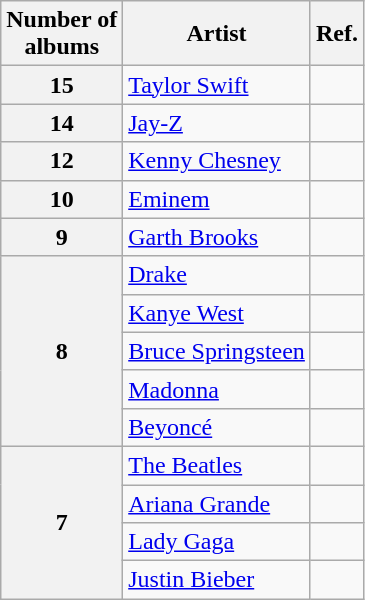<table class="wikitable">
<tr>
<th scope="col">Number of<br>albums</th>
<th scope="col">Artist</th>
<th scope="col">Ref.</th>
</tr>
<tr>
<th scope="row">15</th>
<td><a href='#'>Taylor Swift</a></td>
<td></td>
</tr>
<tr>
<th scope="row">14</th>
<td><a href='#'>Jay-Z</a></td>
<td></td>
</tr>
<tr>
<th scope="row">12</th>
<td><a href='#'>Kenny Chesney</a></td>
<td></td>
</tr>
<tr>
<th scope="row">10</th>
<td><a href='#'>Eminem</a></td>
<td></td>
</tr>
<tr>
<th scope="row">9</th>
<td><a href='#'>Garth Brooks</a></td>
<td></td>
</tr>
<tr>
<th rowspan="5" scope="row">8</th>
<td><a href='#'>Drake</a></td>
<td></td>
</tr>
<tr>
<td><a href='#'>Kanye West</a></td>
<td></td>
</tr>
<tr>
<td><a href='#'>Bruce Springsteen</a></td>
<td></td>
</tr>
<tr>
<td><a href='#'>Madonna</a></td>
<td></td>
</tr>
<tr>
<td><a href='#'>Beyoncé</a></td>
<td></td>
</tr>
<tr>
<th rowspan="4” scope="row">7</th>
<td><a href='#'>The Beatles</a></td>
<td></td>
</tr>
<tr>
<td><a href='#'>Ariana Grande</a></td>
<td></td>
</tr>
<tr>
<td><a href='#'>Lady Gaga</a></td>
<td></td>
</tr>
<tr>
<td><a href='#'>Justin Bieber</a></td>
<td></td>
</tr>
</table>
